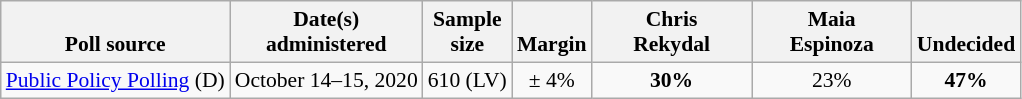<table class="wikitable" style="font-size:90%;text-align:center;">
<tr valign=bottom>
<th>Poll source</th>
<th>Date(s)<br>administered</th>
<th>Sample<br>size</th>
<th>Margin<br></th>
<th style="width:100px;">Chris<br>Rekydal</th>
<th style="width:100px;">Maia<br>Espinoza</th>
<th>Undecided</th>
</tr>
<tr>
<td style="text-align:left;"><a href='#'>Public Policy Polling</a> (D)</td>
<td>October 14–15, 2020</td>
<td>610 (LV)</td>
<td>± 4%</td>
<td><strong>30%</strong></td>
<td>23%</td>
<td><strong>47%</strong></td>
</tr>
</table>
